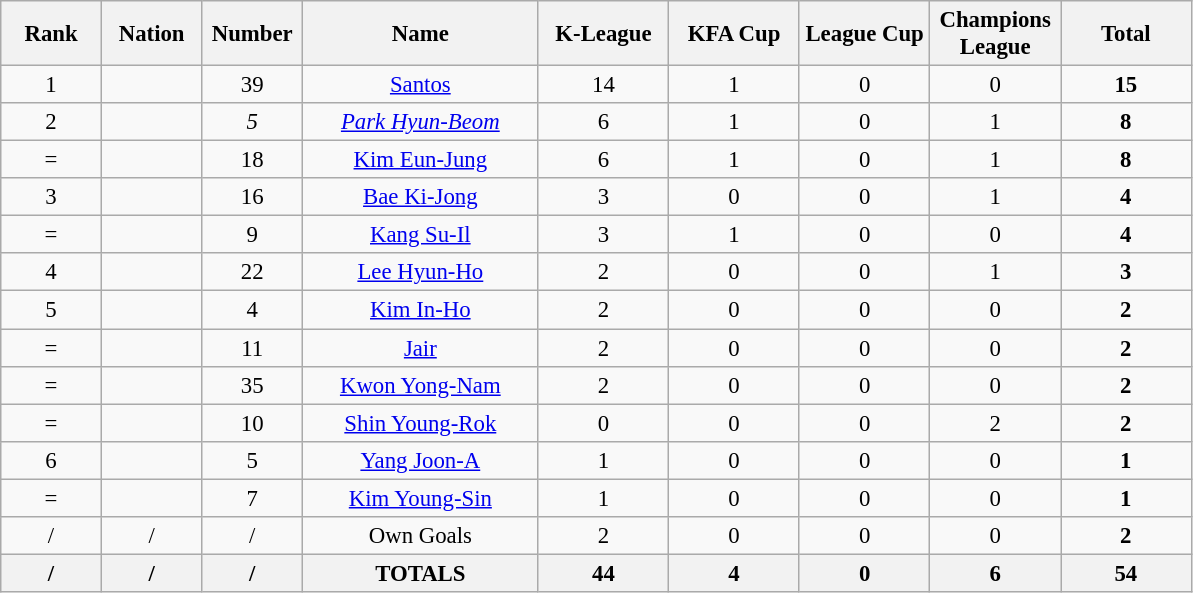<table class="wikitable" style="font-size: 95%; text-align: center;">
<tr>
<th width=60>Rank</th>
<th width=60>Nation</th>
<th width=60>Number</th>
<th width=150>Name</th>
<th width=80>K-League</th>
<th width=80>KFA Cup</th>
<th width=80>League Cup</th>
<th width=80>Champions League</th>
<th width=80>Total</th>
</tr>
<tr>
<td>1</td>
<td></td>
<td>39</td>
<td><a href='#'>Santos</a></td>
<td>14</td>
<td>1</td>
<td>0</td>
<td>0</td>
<td><strong>15</strong></td>
</tr>
<tr>
<td>2</td>
<td></td>
<td><em>5</em></td>
<td><em><a href='#'>Park Hyun-Beom</a></em></td>
<td>6</td>
<td>1</td>
<td>0</td>
<td>1</td>
<td><strong>8</strong></td>
</tr>
<tr>
<td>=</td>
<td></td>
<td>18</td>
<td><a href='#'>Kim Eun-Jung</a></td>
<td>6</td>
<td>1</td>
<td>0</td>
<td>1</td>
<td><strong>8</strong></td>
</tr>
<tr>
<td>3</td>
<td></td>
<td>16</td>
<td><a href='#'>Bae Ki-Jong</a></td>
<td>3</td>
<td>0</td>
<td>0</td>
<td>1</td>
<td><strong>4</strong></td>
</tr>
<tr>
<td>=</td>
<td></td>
<td>9</td>
<td><a href='#'>Kang Su-Il</a></td>
<td>3</td>
<td>1</td>
<td>0</td>
<td>0</td>
<td><strong>4</strong></td>
</tr>
<tr>
<td>4</td>
<td></td>
<td>22</td>
<td><a href='#'>Lee Hyun-Ho</a></td>
<td>2</td>
<td>0</td>
<td>0</td>
<td>1</td>
<td><strong>3</strong></td>
</tr>
<tr>
<td>5</td>
<td></td>
<td>4</td>
<td><a href='#'>Kim In-Ho</a></td>
<td>2</td>
<td>0</td>
<td>0</td>
<td>0</td>
<td><strong>2</strong></td>
</tr>
<tr>
<td>=</td>
<td></td>
<td>11</td>
<td><a href='#'>Jair</a></td>
<td>2</td>
<td>0</td>
<td>0</td>
<td>0</td>
<td><strong>2</strong></td>
</tr>
<tr>
<td>=</td>
<td></td>
<td>35</td>
<td><a href='#'>Kwon Yong-Nam</a></td>
<td>2</td>
<td>0</td>
<td>0</td>
<td>0</td>
<td><strong>2</strong></td>
</tr>
<tr>
<td>=</td>
<td></td>
<td>10</td>
<td><a href='#'>Shin Young-Rok</a></td>
<td>0</td>
<td>0</td>
<td>0</td>
<td>2</td>
<td><strong>2</strong></td>
</tr>
<tr>
<td>6</td>
<td></td>
<td>5</td>
<td><a href='#'>Yang Joon-A</a></td>
<td>1</td>
<td>0</td>
<td>0</td>
<td>0</td>
<td><strong>1</strong></td>
</tr>
<tr>
<td>=</td>
<td></td>
<td>7</td>
<td><a href='#'>Kim Young-Sin</a></td>
<td>1</td>
<td>0</td>
<td>0</td>
<td>0</td>
<td><strong>1</strong></td>
</tr>
<tr>
<td>/</td>
<td>/</td>
<td>/</td>
<td>Own Goals</td>
<td>2</td>
<td>0</td>
<td>0</td>
<td>0</td>
<td><strong>2</strong></td>
</tr>
<tr>
<th>/</th>
<th>/</th>
<th>/</th>
<th>TOTALS</th>
<th>44</th>
<th>4</th>
<th>0</th>
<th>6</th>
<th>54</th>
</tr>
</table>
